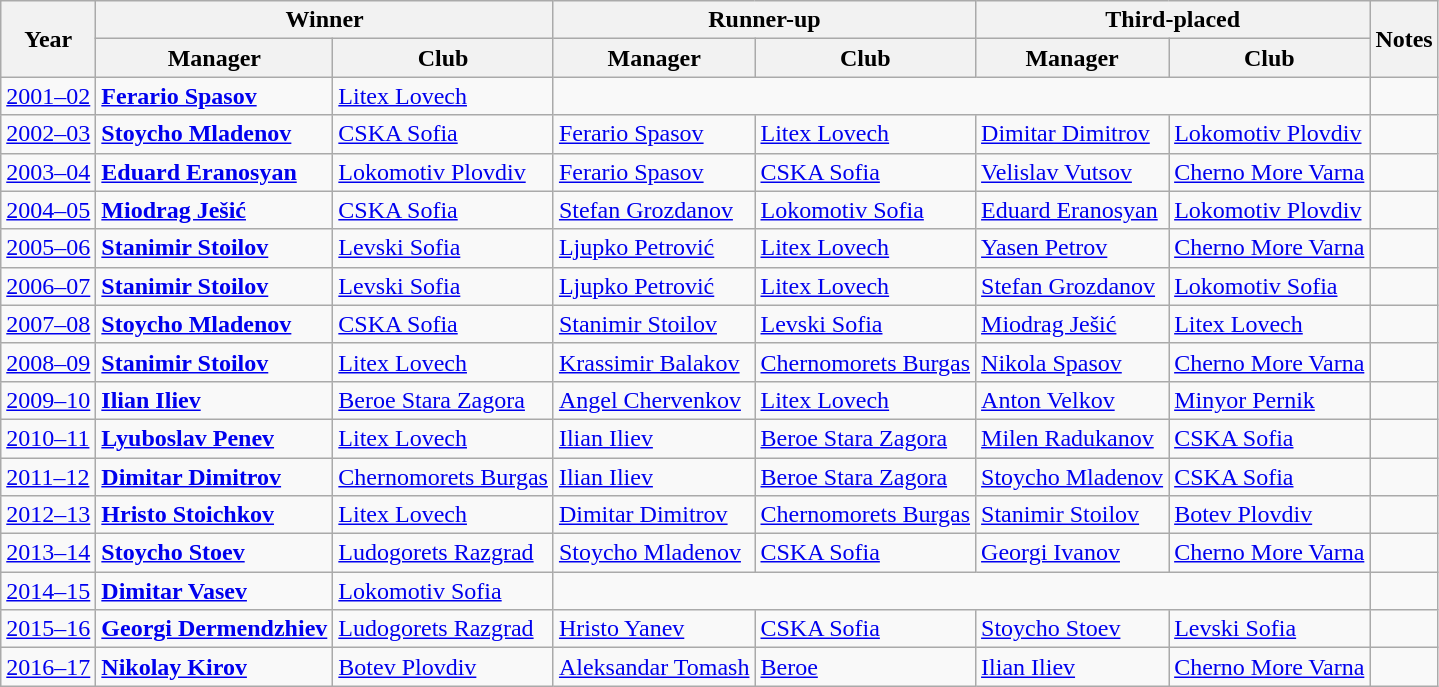<table class="wikitable" | border="1" cellspacing="0" cellpadding="6">
<tr align="center">
<th rowspan="2">Year</th>
<th colspan="2"><strong>Winner</strong></th>
<th colspan="2">Runner-up</th>
<th colspan="2">Third-placed</th>
<th rowspan="2">Notes</th>
</tr>
<tr align="center">
<th>Manager</th>
<th>Club</th>
<th>Manager</th>
<th>Club</th>
<th>Manager</th>
<th>Club</th>
</tr>
<tr>
<td><a href='#'>2001–02</a></td>
<td> <strong><a href='#'>Ferario Spasov</a></strong></td>
<td><a href='#'>Litex Lovech</a></td>
<td colspan="4"> </td>
<td></td>
</tr>
<tr>
<td><a href='#'>2002–03</a></td>
<td> <strong><a href='#'>Stoycho Mladenov</a></strong></td>
<td><a href='#'>CSKA Sofia</a></td>
<td> <a href='#'>Ferario Spasov</a></td>
<td><a href='#'>Litex Lovech</a></td>
<td> <a href='#'>Dimitar Dimitrov</a></td>
<td><a href='#'>Lokomotiv Plovdiv</a></td>
<td align="center"></td>
</tr>
<tr>
<td><a href='#'>2003–04</a></td>
<td> <strong><a href='#'>Eduard Eranosyan</a></strong></td>
<td><a href='#'>Lokomotiv Plovdiv</a></td>
<td> <a href='#'>Ferario Spasov</a></td>
<td><a href='#'>CSKA Sofia</a></td>
<td> <a href='#'>Velislav Vutsov</a></td>
<td><a href='#'>Cherno More Varna</a></td>
<td align="center"></td>
</tr>
<tr>
<td><a href='#'>2004–05</a></td>
<td> <strong><a href='#'>Miodrag Ješić</a></strong></td>
<td><a href='#'>CSKA Sofia</a></td>
<td> <a href='#'>Stefan Grozdanov</a></td>
<td><a href='#'>Lokomotiv Sofia</a></td>
<td> <a href='#'>Eduard Eranosyan</a></td>
<td><a href='#'>Lokomotiv Plovdiv</a></td>
<td align="center"></td>
</tr>
<tr>
<td><a href='#'>2005–06</a></td>
<td> <strong><a href='#'>Stanimir Stoilov</a></strong></td>
<td><a href='#'>Levski Sofia</a></td>
<td> <a href='#'>Ljupko Petrović</a></td>
<td><a href='#'>Litex Lovech</a></td>
<td> <a href='#'>Yasen Petrov</a></td>
<td><a href='#'>Cherno More Varna</a></td>
<td align="center"></td>
</tr>
<tr>
<td><a href='#'>2006–07</a></td>
<td> <strong><a href='#'>Stanimir Stoilov</a></strong></td>
<td><a href='#'>Levski Sofia</a></td>
<td> <a href='#'>Ljupko Petrović</a></td>
<td><a href='#'>Litex Lovech</a></td>
<td> <a href='#'>Stefan Grozdanov</a></td>
<td><a href='#'>Lokomotiv Sofia</a></td>
<td align="center"></td>
</tr>
<tr>
<td><a href='#'>2007–08</a></td>
<td> <strong><a href='#'>Stoycho Mladenov</a></strong></td>
<td><a href='#'>CSKA Sofia</a></td>
<td> <a href='#'>Stanimir Stoilov</a></td>
<td><a href='#'>Levski Sofia</a></td>
<td> <a href='#'>Miodrag Ješić</a></td>
<td><a href='#'>Litex Lovech</a></td>
<td align="center"></td>
</tr>
<tr>
<td><a href='#'>2008–09</a></td>
<td> <strong><a href='#'>Stanimir Stoilov</a></strong></td>
<td><a href='#'>Litex Lovech</a></td>
<td> <a href='#'>Krassimir Balakov</a></td>
<td><a href='#'>Chernomorets Burgas</a></td>
<td> <a href='#'>Nikola Spasov</a></td>
<td><a href='#'>Cherno More Varna</a></td>
<td align="center"></td>
</tr>
<tr>
<td><a href='#'>2009–10</a></td>
<td> <strong><a href='#'>Ilian Iliev</a></strong></td>
<td><a href='#'>Beroe Stara Zagora</a></td>
<td> <a href='#'>Angel Chervenkov</a></td>
<td><a href='#'>Litex Lovech</a></td>
<td> <a href='#'>Anton Velkov</a></td>
<td><a href='#'>Minyor Pernik</a></td>
<td align="center"></td>
</tr>
<tr>
<td><a href='#'>2010–11</a></td>
<td> <strong><a href='#'>Lyuboslav Penev</a></strong></td>
<td><a href='#'>Litex Lovech</a></td>
<td> <a href='#'>Ilian Iliev</a></td>
<td><a href='#'>Beroe Stara Zagora</a></td>
<td> <a href='#'>Milen Radukanov</a></td>
<td><a href='#'>CSKA Sofia</a></td>
<td align="center"></td>
</tr>
<tr>
<td><a href='#'>2011–12</a></td>
<td> <strong><a href='#'>Dimitar Dimitrov</a></strong></td>
<td><a href='#'>Chernomorets Burgas</a></td>
<td> <a href='#'>Ilian Iliev</a></td>
<td><a href='#'>Beroe Stara Zagora</a></td>
<td> <a href='#'>Stoycho Mladenov</a></td>
<td><a href='#'>CSKA Sofia</a></td>
<td align="center"></td>
</tr>
<tr>
<td><a href='#'>2012–13</a></td>
<td> <strong><a href='#'>Hristo Stoichkov</a></strong></td>
<td><a href='#'>Litex Lovech</a></td>
<td> <a href='#'>Dimitar Dimitrov</a></td>
<td><a href='#'>Chernomorets Burgas</a></td>
<td> <a href='#'>Stanimir Stoilov</a></td>
<td><a href='#'>Botev Plovdiv</a></td>
<td align="center"></td>
</tr>
<tr>
<td><a href='#'>2013–14</a></td>
<td> <strong><a href='#'>Stoycho Stoev</a></strong></td>
<td><a href='#'>Ludogorets Razgrad</a></td>
<td> <a href='#'>Stoycho Mladenov</a></td>
<td><a href='#'>CSKA Sofia</a></td>
<td> <a href='#'>Georgi Ivanov</a></td>
<td><a href='#'>Cherno More Varna</a></td>
<td align="center"></td>
</tr>
<tr>
<td><a href='#'>2014–15</a></td>
<td> <strong><a href='#'>Dimitar Vasev</a></strong></td>
<td><a href='#'>Lokomotiv Sofia</a></td>
<td colspan="4"> </td>
<td align="center"></td>
</tr>
<tr>
<td><a href='#'>2015–16</a></td>
<td> <strong><a href='#'>Georgi Dermendzhiev</a></strong></td>
<td><a href='#'>Ludogorets Razgrad</a></td>
<td> <a href='#'>Hristo Yanev</a></td>
<td><a href='#'>CSKA Sofia</a></td>
<td> <a href='#'>Stoycho Stoev</a></td>
<td><a href='#'>Levski Sofia</a></td>
<td align="center"></td>
</tr>
<tr>
<td><a href='#'>2016–17</a></td>
<td> <strong><a href='#'>Nikolay Kirov</a></strong></td>
<td><a href='#'>Botev Plovdiv</a></td>
<td> <a href='#'>Aleksandar Tomash</a></td>
<td><a href='#'>Beroe</a></td>
<td> <a href='#'>Ilian Iliev</a></td>
<td><a href='#'>Cherno More Varna</a></td>
<td align="center"></td>
</tr>
</table>
